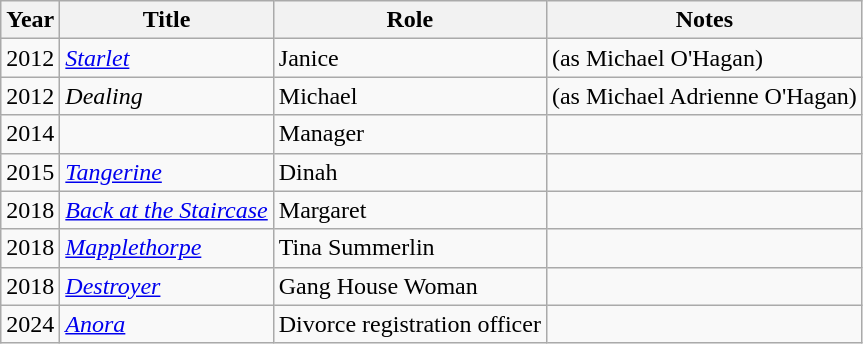<table class="wikitable sortable">
<tr>
<th>Year</th>
<th>Title</th>
<th>Role</th>
<th>Notes</th>
</tr>
<tr>
<td>2012</td>
<td><em><a href='#'>Starlet</a></em></td>
<td>Janice</td>
<td>(as Michael O'Hagan)</td>
</tr>
<tr>
<td>2012</td>
<td><em>Dealing</em></td>
<td>Michael</td>
<td>(as Michael Adrienne O'Hagan)</td>
</tr>
<tr>
<td>2014</td>
<td></td>
<td>Manager</td>
<td></td>
</tr>
<tr>
<td>2015</td>
<td><a href='#'><em>Tangerine</em></a></td>
<td>Dinah</td>
<td></td>
</tr>
<tr>
<td>2018</td>
<td><em><a href='#'>Back at the Staircase</a></em></td>
<td>Margaret</td>
<td></td>
</tr>
<tr>
<td>2018</td>
<td><em><a href='#'>Mapplethorpe</a></em></td>
<td>Tina Summerlin</td>
<td></td>
</tr>
<tr>
<td>2018</td>
<td><em><a href='#'>Destroyer</a></em></td>
<td>Gang House Woman</td>
<td></td>
</tr>
<tr>
<td>2024</td>
<td><em><a href='#'>Anora</a></em></td>
<td>Divorce registration officer</td>
<td></td>
</tr>
</table>
